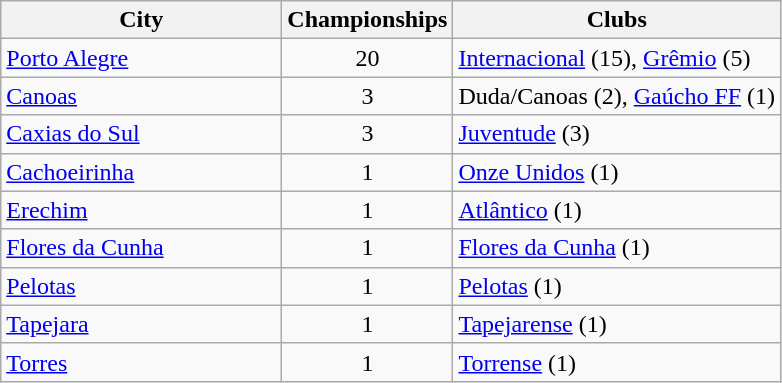<table class="wikitable">
<tr>
<th style="width:180px">City</th>
<th>Championships</th>
<th>Clubs</th>
</tr>
<tr>
<td> <a href='#'>Porto Alegre</a></td>
<td align="center">20</td>
<td><a href='#'>Internacional</a> (15), <a href='#'>Grêmio</a> (5)</td>
</tr>
<tr>
<td> <a href='#'>Canoas</a></td>
<td align="center">3</td>
<td>Duda/Canoas (2), <a href='#'>Gaúcho FF</a> (1)</td>
</tr>
<tr>
<td> <a href='#'>Caxias do Sul</a></td>
<td align="center">3</td>
<td><a href='#'>Juventude</a> (3)</td>
</tr>
<tr>
<td> <a href='#'>Cachoeirinha</a></td>
<td align="center">1</td>
<td><a href='#'>Onze Unidos</a> (1)</td>
</tr>
<tr>
<td> <a href='#'>Erechim</a></td>
<td align="center">1</td>
<td><a href='#'>Atlântico</a> (1)</td>
</tr>
<tr>
<td> <a href='#'>Flores da Cunha</a></td>
<td align="center">1</td>
<td><a href='#'>Flores da Cunha</a> (1)</td>
</tr>
<tr>
<td> <a href='#'>Pelotas</a></td>
<td align="center">1</td>
<td><a href='#'>Pelotas</a> (1)</td>
</tr>
<tr>
<td> <a href='#'>Tapejara</a></td>
<td align="center">1</td>
<td><a href='#'>Tapejarense</a> (1)</td>
</tr>
<tr>
<td> <a href='#'>Torres</a></td>
<td align="center">1</td>
<td><a href='#'>Torrense</a> (1)</td>
</tr>
</table>
